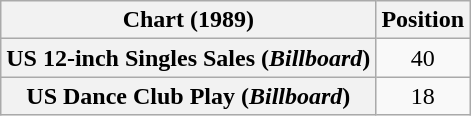<table class="wikitable plainrowheaders" style="text-align:center">
<tr>
<th>Chart (1989)</th>
<th>Position</th>
</tr>
<tr>
<th scope="row">US 12-inch Singles Sales (<em>Billboard</em>)</th>
<td>40</td>
</tr>
<tr>
<th scope="row">US Dance Club Play (<em>Billboard</em>)</th>
<td>18</td>
</tr>
</table>
